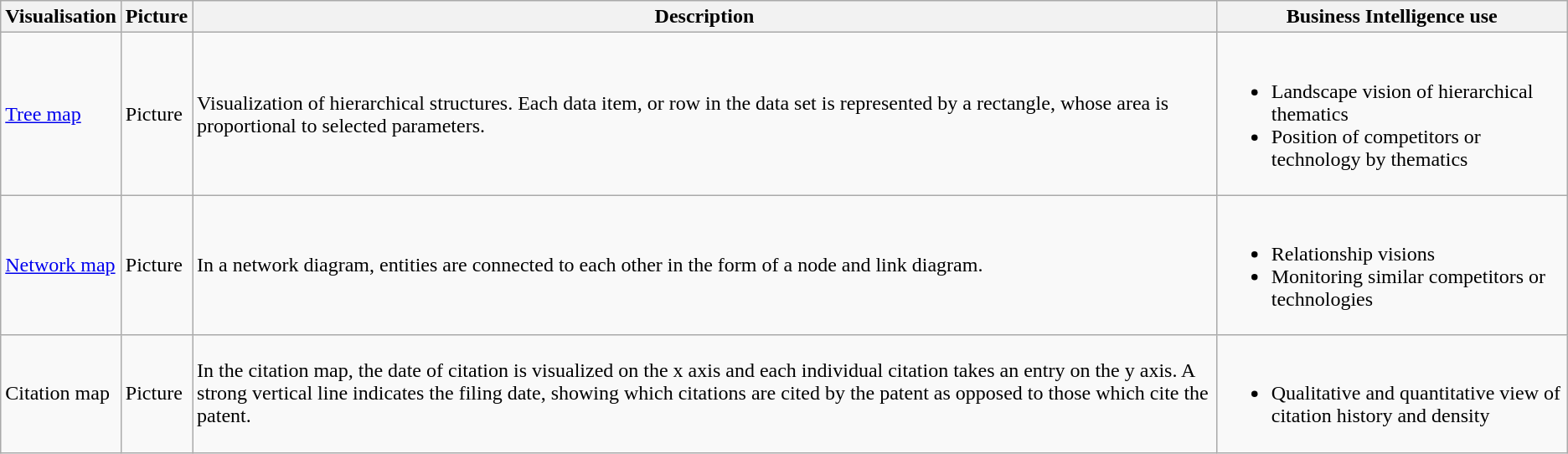<table class="wikitable">
<tr>
<th>Visualisation</th>
<th>Picture</th>
<th>Description</th>
<th>Business Intelligence use</th>
</tr>
<tr>
<td><a href='#'>Tree map</a></td>
<td>Picture</td>
<td>Visualization of hierarchical structures. Each data item, or row in the data set is represented by a rectangle, whose area is proportional to selected parameters.</td>
<td><br><ul><li>Landscape vision of hierarchical thematics</li><li>Position of competitors or technology by thematics</li></ul></td>
</tr>
<tr>
<td><a href='#'>Network map</a></td>
<td>Picture</td>
<td>In a network diagram, entities are connected to each other in the form of a node and link diagram.</td>
<td><br><ul><li>Relationship visions</li><li>Monitoring similar competitors or technologies</li></ul></td>
</tr>
<tr>
<td>Citation map</td>
<td>Picture</td>
<td>In the citation map, the date of citation is visualized on the x axis and each individual citation takes an entry on the y axis. A strong vertical line indicates the filing date, showing which citations are cited by the patent as opposed to those which cite the patent.</td>
<td><br><ul><li>Qualitative and quantitative view of citation history and density</li></ul></td>
</tr>
</table>
